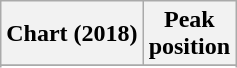<table class="wikitable plainrowheaders" style="text-align:center">
<tr>
<th scope="col">Chart (2018)</th>
<th scope="col">Peak<br> position</th>
</tr>
<tr>
</tr>
<tr>
</tr>
<tr>
</tr>
<tr>
</tr>
<tr>
</tr>
<tr>
</tr>
</table>
